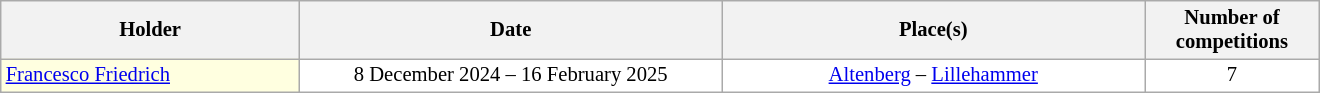<table class="wikitable plainrowheaders" style="text-align:center; background:#fff; font-size:86%; line-height:16px; border:grey solid 1px; border-collapse:collapse;">
<tr>
<th style="width:14em;">Holder </th>
<th style="width:20em;">Date</th>
<th style="width:20em;">Place(s)</th>
<th style="width:8em;">Number of competitions</th>
</tr>
<tr>
<td style="text-align:left; background:#FFFFE0"> <a href='#'>Francesco Friedrich</a></td>
<td>8 December 2024 – 16 February 2025</td>
<td> <a href='#'>Altenberg</a> –  <a href='#'>Lillehammer</a></td>
<td>7</td>
</tr>
</table>
